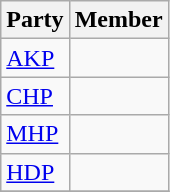<table class="wikitable">
<tr>
<th>Party</th>
<th colspan="2">Member</th>
</tr>
<tr>
<td><a href='#'>AKP</a></td>
<td></td>
</tr>
<tr>
<td><a href='#'>CHP</a></td>
<td></td>
</tr>
<tr>
<td><a href='#'>MHP</a></td>
<td></td>
</tr>
<tr>
<td><a href='#'>HDP</a></td>
<td></td>
</tr>
<tr>
</tr>
</table>
